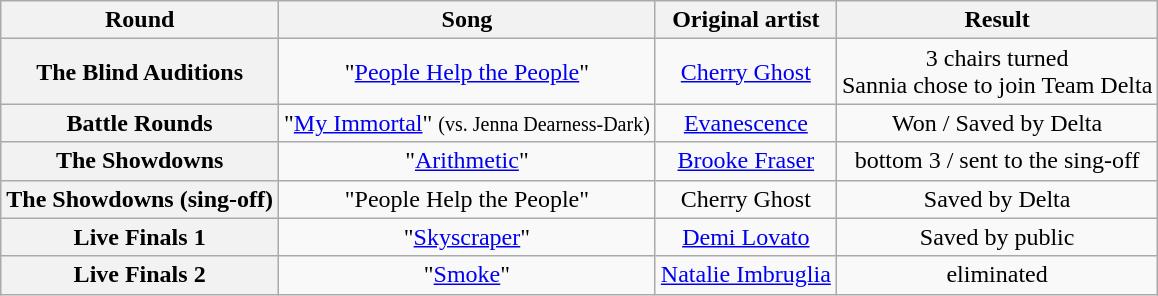<table class="wikitable" style="text-align:center; font-size:100%;">
<tr>
<th scope="col">Round</th>
<th scope="col">Song</th>
<th scope="col">Original artist</th>
<th scope="col">Result</th>
</tr>
<tr>
<th scope="row">The Blind Auditions</th>
<td>"<a href='#'>People Help the People</a>"</td>
<td><a href='#'>Cherry Ghost</a></td>
<td>3 chairs turned<br>Sannia chose to join Team Delta</td>
</tr>
<tr>
<th scope="row">Battle Rounds</th>
<td>"<a href='#'>My Immortal</a>" <small>(vs. Jenna Dearness-Dark)</small></td>
<td><a href='#'>Evanescence</a></td>
<td>Won / Saved by Delta</td>
</tr>
<tr>
<th scope="row">The Showdowns</th>
<td>"<a href='#'>Arithmetic</a>"</td>
<td><a href='#'>Brooke Fraser</a></td>
<td>bottom 3 / sent to the sing-off</td>
</tr>
<tr>
<th scope="row">The Showdowns (sing-off)</th>
<td>"People Help the People"</td>
<td>Cherry Ghost</td>
<td>Saved by Delta</td>
</tr>
<tr>
<th scope="row">Live Finals 1</th>
<td>"<a href='#'>Skyscraper</a>"</td>
<td><a href='#'>Demi Lovato</a></td>
<td>Saved by public</td>
</tr>
<tr>
<th scope="row">Live Finals 2</th>
<td>"<a href='#'>Smoke</a>"</td>
<td><a href='#'>Natalie Imbruglia</a></td>
<td>eliminated</td>
</tr>
</table>
